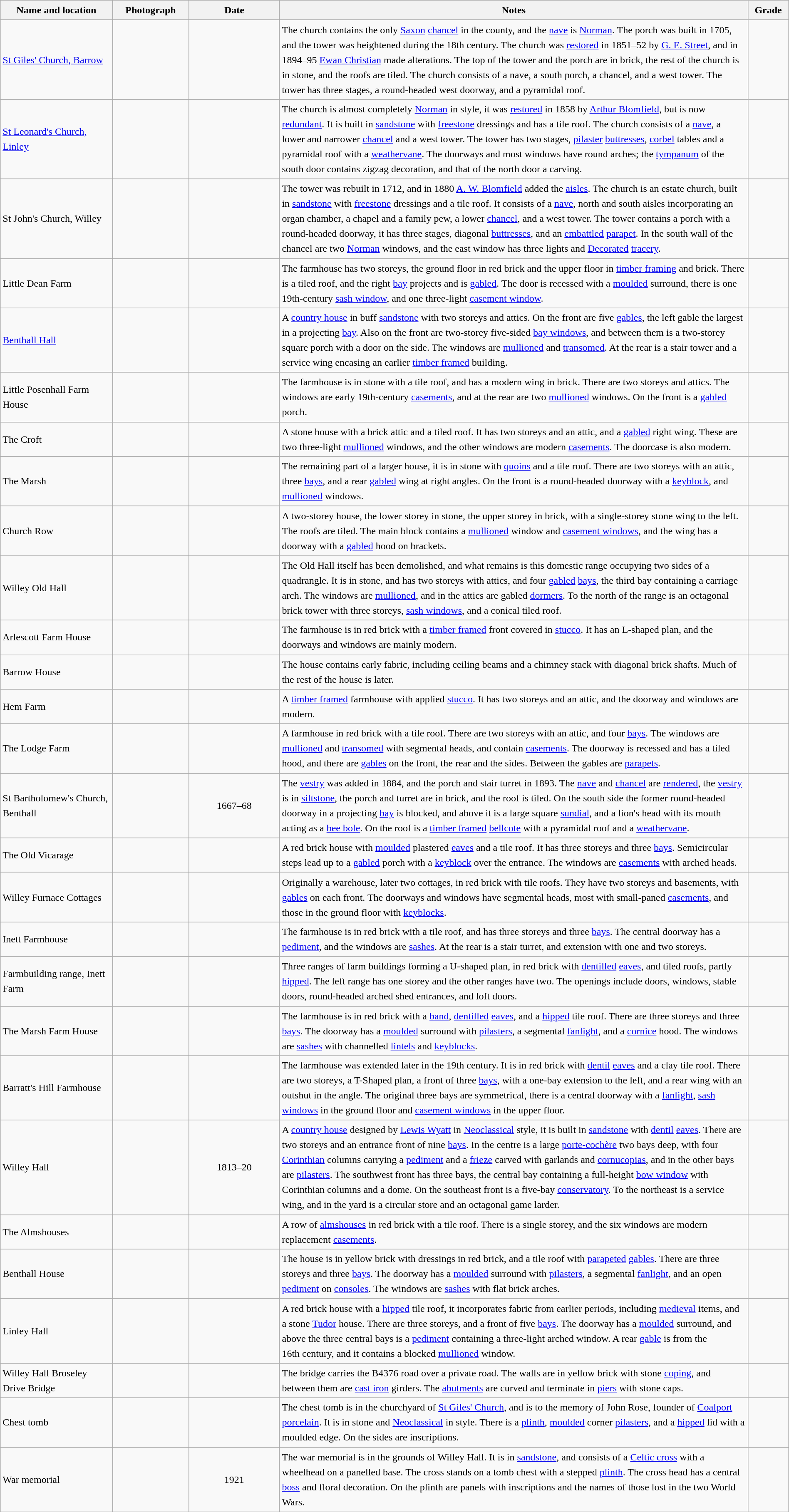<table class="wikitable sortable plainrowheaders" style="width:100%; border:0; text-align:left; line-height:150%;">
<tr>
<th scope="col"  style="width:150px">Name and location</th>
<th scope="col"  style="width:100px" class="unsortable">Photograph</th>
<th scope="col"  style="width:120px">Date</th>
<th scope="col"  style="width:650px" class="unsortable">Notes</th>
<th scope="col"  style="width:50px">Grade</th>
</tr>
<tr>
<td><a href='#'>St Giles' Church, Barrow</a><br><small></small></td>
<td></td>
<td align="center"></td>
<td>The church contains the only <a href='#'>Saxon</a> <a href='#'>chancel</a> in the county, and the <a href='#'>nave</a> is <a href='#'>Norman</a>.   The porch was built in 1705, and the tower was heightened during the 18th century.  The church was <a href='#'>restored</a> in 1851–52 by <a href='#'>G. E. Street</a>, and in 1894–95 <a href='#'>Ewan Christian</a> made alterations.  The top of the tower and the porch are in brick, the rest of the church is in stone, and the roofs are tiled.  The church consists of a nave, a south porch, a chancel, and a west tower.  The tower has three stages, a round-headed west doorway, and a pyramidal roof.</td>
<td align="center" ></td>
</tr>
<tr>
<td><a href='#'>St Leonard's Church, Linley</a><br><small></small></td>
<td></td>
<td align="center"></td>
<td>The church is almost completely <a href='#'>Norman</a> in style, it was <a href='#'>restored</a> in 1858 by <a href='#'>Arthur Blomfield</a>, but is now <a href='#'>redundant</a>.  It is built in <a href='#'>sandstone</a> with <a href='#'>freestone</a> dressings and has a tile roof.  The church consists of a <a href='#'>nave</a>, a lower and narrower <a href='#'>chancel</a> and a west tower.  The tower has two stages, <a href='#'>pilaster</a> <a href='#'>buttresses</a>, <a href='#'>corbel</a> tables and a pyramidal roof with a <a href='#'>weathervane</a>.  The doorways and most windows have round arches; the <a href='#'>tympanum</a> of the south door contains zigzag decoration, and that of the north door a carving.</td>
<td align="center" ></td>
</tr>
<tr>
<td>St John's Church, Willey<br><small></small></td>
<td></td>
<td align="center"></td>
<td>The tower was rebuilt in 1712, and in 1880 <a href='#'>A. W. Blomfield</a> added the <a href='#'>aisles</a>.  The church is an estate church, built in <a href='#'>sandstone</a> with <a href='#'>freestone</a> dressings and a tile roof.  It consists of a <a href='#'>nave</a>, north and south aisles incorporating an organ chamber, a chapel and a family pew, a lower <a href='#'>chancel</a>, and a west tower.  The tower contains a porch with a round-headed doorway, it has three stages, diagonal <a href='#'>buttresses</a>, and an <a href='#'>embattled</a> <a href='#'>parapet</a>.  In the south wall of the chancel are two <a href='#'>Norman</a> windows, and the east window has three lights and <a href='#'>Decorated</a> <a href='#'>tracery</a>.</td>
<td align="center" ></td>
</tr>
<tr>
<td>Little Dean Farm<br><small></small></td>
<td></td>
<td align="center"></td>
<td>The farmhouse has two storeys, the ground floor in red brick and the upper floor in <a href='#'>timber framing</a> and brick.  There is a tiled roof, and the right <a href='#'>bay</a> projects and is <a href='#'>gabled</a>.  The door is recessed with a <a href='#'>moulded</a> surround, there is one 19th-century <a href='#'>sash window</a>, and one three-light <a href='#'>casement window</a>.</td>
<td align="center" ></td>
</tr>
<tr>
<td><a href='#'>Benthall Hall</a><br><small></small></td>
<td></td>
<td align="center"></td>
<td>A <a href='#'>country house</a> in buff <a href='#'>sandstone</a> with two storeys and attics.  On the front are five <a href='#'>gables</a>, the left gable the largest in a projecting <a href='#'>bay</a>.  Also on the front are two-storey five-sided <a href='#'>bay windows</a>, and between them is a two-storey square porch with a door on the side.  The windows are <a href='#'>mullioned</a> and <a href='#'>transomed</a>.  At the rear is a stair tower and a service wing encasing an earlier <a href='#'>timber framed</a> building.</td>
<td align="center" ></td>
</tr>
<tr>
<td>Little Posenhall Farm House<br><small></small></td>
<td></td>
<td align="center"></td>
<td>The farmhouse is in stone with a tile roof, and has a modern wing in brick.  There are two storeys and attics.  The windows are early 19th-century <a href='#'>casements</a>, and at the rear are two <a href='#'>mullioned</a> windows.  On the front is a <a href='#'>gabled</a> porch.</td>
<td align="center" ></td>
</tr>
<tr>
<td>The Croft<br><small></small></td>
<td></td>
<td align="center"></td>
<td>A stone house with a brick attic and a tiled roof.  It has two storeys and an attic, and a <a href='#'>gabled</a> right wing. These are two three-light <a href='#'>mullioned</a> windows, and the other windows are modern <a href='#'>casements</a>.  The doorcase is also modern.</td>
<td align="center" ></td>
</tr>
<tr>
<td>The Marsh<br><small></small></td>
<td></td>
<td align="center"></td>
<td>The remaining part of a larger house, it is in stone with <a href='#'>quoins</a> and a tile roof.  There are two storeys with an attic, three <a href='#'>bays</a>, and a rear <a href='#'>gabled</a> wing at right angles.  On the front is a round-headed doorway with a <a href='#'>keyblock</a>, and <a href='#'>mullioned</a> windows.</td>
<td align="center" ></td>
</tr>
<tr>
<td>Church Row<br><small></small></td>
<td></td>
<td align="center"></td>
<td>A two-storey house, the lower storey in stone, the upper storey in brick, with a single-storey stone wing to the left.  The roofs are tiled.  The main block contains a <a href='#'>mullioned</a> window and <a href='#'>casement windows</a>, and the wing has a doorway with a <a href='#'>gabled</a> hood on brackets.</td>
<td align="center" ></td>
</tr>
<tr>
<td>Willey Old Hall<br><small></small></td>
<td></td>
<td align="center"></td>
<td>The Old Hall itself has been demolished, and what remains is this domestic range occupying two sides of a quadrangle.  It is in stone, and has two storeys with attics, and four <a href='#'>gabled</a> <a href='#'>bays</a>, the third bay containing a carriage arch.  The windows are <a href='#'>mullioned</a>, and in the attics are gabled <a href='#'>dormers</a>.  To the north of the range is an octagonal brick tower with three storeys, <a href='#'>sash windows</a>, and a conical tiled roof.</td>
<td align="center" ></td>
</tr>
<tr>
<td>Arlescott Farm House<br><small></small></td>
<td></td>
<td align="center"></td>
<td>The farmhouse is in red brick with a <a href='#'>timber framed</a> front covered in <a href='#'>stucco</a>.  It has an L-shaped plan, and the doorways and windows are mainly modern.</td>
<td align="center" ></td>
</tr>
<tr>
<td>Barrow House<br><small></small></td>
<td></td>
<td align="center"></td>
<td>The house contains early fabric, including ceiling beams and a chimney stack with diagonal brick shafts.  Much of the rest of the house is later.</td>
<td align="center" ></td>
</tr>
<tr>
<td>Hem Farm<br><small></small></td>
<td></td>
<td align="center"></td>
<td>A <a href='#'>timber framed</a> farmhouse with applied <a href='#'>stucco</a>.  It has two storeys and an attic, and the doorway and windows are modern.</td>
<td align="center" ></td>
</tr>
<tr>
<td>The Lodge Farm<br><small></small></td>
<td></td>
<td align="center"></td>
<td>A farmhouse in red brick with a tile roof.  There are two storeys with an attic, and four <a href='#'>bays</a>.  The windows are <a href='#'>mullioned</a> and <a href='#'>transomed</a> with segmental heads, and contain <a href='#'>casements</a>.  The doorway is recessed and has a tiled hood, and there are <a href='#'>gables</a> on the front, the rear and the sides.  Between the gables are <a href='#'>parapets</a>.</td>
<td align="center" ></td>
</tr>
<tr>
<td>St Bartholomew's Church, Benthall<br><small></small></td>
<td></td>
<td align="center">1667–68</td>
<td>The <a href='#'>vestry</a> was added in 1884, and the porch and stair turret in 1893.  The <a href='#'>nave</a> and <a href='#'>chancel</a> are <a href='#'>rendered</a>, the <a href='#'>vestry</a> is in <a href='#'>siltstone</a>, the porch and turret are in brick, and the roof is tiled.  On the south side the former round-headed doorway in a projecting <a href='#'>bay</a> is blocked, and above it is a large square <a href='#'>sundial</a>, and a lion's head with its mouth acting as a <a href='#'>bee bole</a>.  On the roof is a <a href='#'>timber framed</a> <a href='#'>bellcote</a> with a pyramidal roof and a <a href='#'>weathervane</a>.</td>
<td align="center" ></td>
</tr>
<tr>
<td>The Old Vicarage<br><small></small></td>
<td></td>
<td align="center"></td>
<td>A red brick house with <a href='#'>moulded</a> plastered <a href='#'>eaves</a> and a tile roof.  It has three storeys and three <a href='#'>bays</a>.  Semicircular steps lead up to a <a href='#'>gabled</a> porch with a <a href='#'>keyblock</a> over the entrance.  The windows are <a href='#'>casements</a> with arched heads.</td>
<td align="center" ></td>
</tr>
<tr>
<td>Willey Furnace Cottages<br><small></small></td>
<td></td>
<td align="center"></td>
<td>Originally a warehouse, later two cottages, in red brick with tile roofs.  They have two storeys and basements, with <a href='#'>gables</a> on each front.  The doorways and windows have segmental heads, most with small-paned <a href='#'>casements</a>, and those in the ground floor with <a href='#'>keyblocks</a>.</td>
<td align="center" ></td>
</tr>
<tr>
<td>Inett Farmhouse<br><small></small></td>
<td></td>
<td align="center"></td>
<td>The farmhouse is in red brick with a tile roof, and has three storeys and three <a href='#'>bays</a>.  The central doorway has a <a href='#'>pediment</a>, and the windows are <a href='#'>sashes</a>.  At the rear is a stair turret, and extension with one and two storeys.</td>
<td align="center" ></td>
</tr>
<tr>
<td>Farmbuilding range, Inett Farm<br><small></small></td>
<td></td>
<td align="center"></td>
<td>Three ranges of farm buildings forming a U-shaped plan, in red brick with <a href='#'>dentilled</a> <a href='#'>eaves</a>, and tiled roofs, partly <a href='#'>hipped</a>.  The left range has one storey and the other ranges have two.  The openings include doors, windows, stable doors, round-headed arched shed entrances, and loft doors.</td>
<td align="center" ></td>
</tr>
<tr>
<td>The Marsh Farm House<br><small></small></td>
<td></td>
<td align="center"></td>
<td>The farmhouse is in red brick with a <a href='#'>band</a>, <a href='#'>dentilled</a> <a href='#'>eaves</a>, and a <a href='#'>hipped</a> tile roof.  There are three storeys and three <a href='#'>bays</a>.  The doorway has a <a href='#'>moulded</a> surround with <a href='#'>pilasters</a>, a segmental <a href='#'>fanlight</a>, and a <a href='#'>cornice</a> hood.  The windows are <a href='#'>sashes</a> with channelled <a href='#'>lintels</a> and <a href='#'>keyblocks</a>.</td>
<td align="center" ></td>
</tr>
<tr>
<td>Barratt's Hill Farmhouse<br><small></small></td>
<td></td>
<td align="center"></td>
<td>The farmhouse was extended later in the 19th century.  It is in red brick with <a href='#'>dentil</a> <a href='#'>eaves</a> and a clay tile roof.  There are two storeys, a T-Shaped plan, a front of three <a href='#'>bays</a>, with a one-bay extension to the left, and a rear wing with an outshut in the angle.  The original three bays are symmetrical, there is a central doorway with a <a href='#'>fanlight</a>, <a href='#'>sash windows</a> in the ground floor and <a href='#'>casement windows</a> in the upper floor.</td>
<td align="center" ></td>
</tr>
<tr>
<td>Willey Hall<br><small></small></td>
<td></td>
<td align="center">1813–20</td>
<td>A <a href='#'>country house</a> designed by <a href='#'>Lewis Wyatt</a> in <a href='#'>Neoclassical</a> style, it is built in <a href='#'>sandstone</a> with <a href='#'>dentil</a> <a href='#'>eaves</a>.  There are two storeys and an entrance front of nine <a href='#'>bays</a>.  In the centre is a large <a href='#'>porte-cochère</a> two bays deep, with four <a href='#'>Corinthian</a> columns carrying a <a href='#'>pediment</a> and a <a href='#'>frieze</a> carved with garlands and <a href='#'>cornucopias</a>, and in the other bays are <a href='#'>pilasters</a>.  The southwest front has three bays, the central bay containing a full-height <a href='#'>bow window</a> with Corinthian columns and a dome.  On the southeast front is a five-bay <a href='#'>conservatory</a>.  To the northeast is a service wing, and in the yard is a circular store and an octagonal game larder.</td>
<td align="center" ></td>
</tr>
<tr>
<td>The Almshouses<br><small></small></td>
<td></td>
<td align="center"></td>
<td>A row of <a href='#'>almshouses</a> in red brick with a tile roof.  There is a single storey, and the six windows are modern replacement <a href='#'>casements</a>.</td>
<td align="center" ></td>
</tr>
<tr>
<td>Benthall House<br><small></small></td>
<td></td>
<td align="center"></td>
<td>The house is in yellow brick with dressings in red brick, and a tile roof with <a href='#'>parapeted</a> <a href='#'>gables</a>.  There are three storeys and three <a href='#'>bays</a>.  The doorway has a <a href='#'>moulded</a> surround with <a href='#'>pilasters</a>, a segmental <a href='#'>fanlight</a>, and an open <a href='#'>pediment</a> on <a href='#'>consoles</a>.  The windows are <a href='#'>sashes</a> with flat brick arches.</td>
<td align="center" ></td>
</tr>
<tr>
<td>Linley Hall<br><small></small></td>
<td></td>
<td align="center"></td>
<td>A red brick house with a <a href='#'>hipped</a> tile roof, it incorporates fabric from earlier periods, including <a href='#'>medieval</a> items, and a stone <a href='#'>Tudor</a> house.  There are three storeys, and a front of five <a href='#'>bays</a>.  The doorway has a <a href='#'>moulded</a> surround, and above the three central bays is a <a href='#'>pediment</a> containing a three-light arched window.  A rear <a href='#'>gable</a> is from the 16th century, and it contains a blocked <a href='#'>mullioned</a> window.</td>
<td align="center" ></td>
</tr>
<tr>
<td>Willey Hall Broseley Drive Bridge<br><small></small></td>
<td></td>
<td align="center"></td>
<td>The bridge carries the B4376 road over a private road. The walls are in yellow brick with stone <a href='#'>coping</a>, and between them are <a href='#'>cast iron</a> girders.  The <a href='#'>abutments</a> are curved and terminate in <a href='#'>piers</a> with stone caps.</td>
<td align="center" ></td>
</tr>
<tr>
<td>Chest tomb<br><small></small></td>
<td></td>
<td align="center"></td>
<td>The chest tomb is in the churchyard of <a href='#'>St Giles' Church</a>, and is to the memory of John Rose, founder of <a href='#'>Coalport porcelain</a>.  It is in stone and <a href='#'>Neoclassical</a> in style.  There is a <a href='#'>plinth</a>, <a href='#'>moulded</a> corner <a href='#'>pilasters</a>, and a <a href='#'>hipped</a> lid with a moulded edge.  On the sides are inscriptions.</td>
<td align="center" ></td>
</tr>
<tr>
<td>War memorial<br><small></small></td>
<td></td>
<td align="center">1921</td>
<td>The war memorial is in the grounds of Willey Hall.  It is in <a href='#'>sandstone</a>, and consists of a <a href='#'>Celtic cross</a> with a wheelhead on a panelled base.  The cross stands on a tomb chest with a stepped <a href='#'>plinth</a>.  The cross head has a central <a href='#'>boss</a> and floral decoration.  On the plinth are panels with inscriptions and the names of those lost in the two World Wars.</td>
<td align="center" ></td>
</tr>
<tr>
</tr>
</table>
